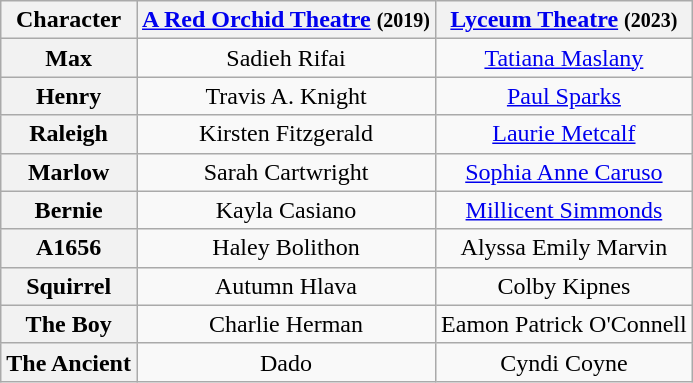<table class="wikitable" style="text-align:center;">
<tr>
<th>Character</th>
<th><a href='#'>A Red Orchid Theatre</a> <small>(2019)</small></th>
<th><a href='#'>Lyceum Theatre</a> <small>(2023)</small></th>
</tr>
<tr>
<th>Max</th>
<td>Sadieh Rifai</td>
<td><a href='#'>Tatiana Maslany</a></td>
</tr>
<tr>
<th>Henry</th>
<td>Travis A. Knight</td>
<td><a href='#'>Paul Sparks</a></td>
</tr>
<tr>
<th>Raleigh</th>
<td>Kirsten Fitzgerald</td>
<td><a href='#'>Laurie Metcalf</a></td>
</tr>
<tr>
<th>Marlow</th>
<td>Sarah Cartwright</td>
<td><a href='#'>Sophia Anne Caruso</a></td>
</tr>
<tr>
<th>Bernie</th>
<td>Kayla Casiano</td>
<td><a href='#'>Millicent Simmonds</a></td>
</tr>
<tr>
<th>A1656</th>
<td>Haley Bolithon</td>
<td>Alyssa Emily Marvin</td>
</tr>
<tr>
<th>Squirrel</th>
<td>Autumn Hlava</td>
<td>Colby Kipnes</td>
</tr>
<tr>
<th>The Boy</th>
<td>Charlie Herman</td>
<td>Eamon Patrick O'Connell</td>
</tr>
<tr>
<th>The Ancient</th>
<td>Dado</td>
<td>Cyndi Coyne</td>
</tr>
</table>
